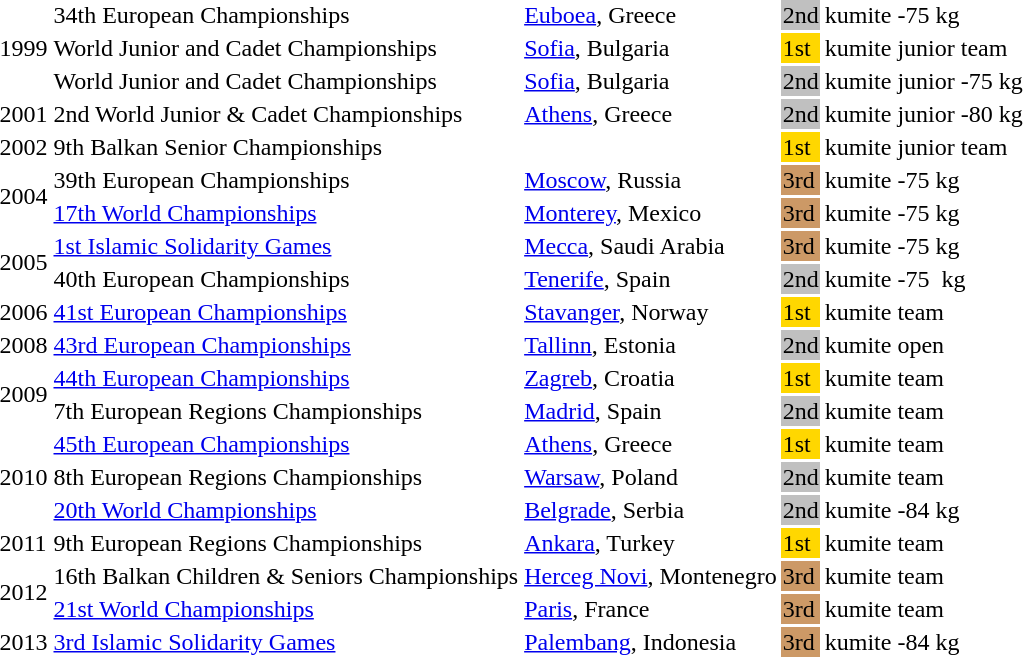<table>
<tr>
<td rowspan=3>1999</td>
<td>34th European Championships</td>
<td><a href='#'>Euboea</a>, Greece</td>
<td bgcolor=silver>2nd</td>
<td>kumite -75 kg</td>
</tr>
<tr>
<td>World Junior and Cadet Championships</td>
<td><a href='#'>Sofia</a>, Bulgaria</td>
<td bgcolor=gold>1st</td>
<td>kumite junior team</td>
</tr>
<tr>
<td>World Junior and Cadet Championships</td>
<td><a href='#'>Sofia</a>, Bulgaria</td>
<td bgcolor=silver>2nd</td>
<td>kumite junior -75 kg</td>
</tr>
<tr>
<td>2001</td>
<td>2nd World Junior & Cadet Championships</td>
<td><a href='#'>Athens</a>, Greece</td>
<td bgcolor=silver>2nd</td>
<td>kumite junior -80 kg</td>
</tr>
<tr>
<td>2002</td>
<td>9th Balkan Senior Championships</td>
<td></td>
<td bgcolor=gold>1st</td>
<td>kumite junior team</td>
</tr>
<tr>
<td rowspan=2>2004</td>
<td>39th European Championships</td>
<td><a href='#'>Moscow</a>, Russia</td>
<td bgcolor=cc9966>3rd</td>
<td>kumite -75 kg</td>
</tr>
<tr>
<td><a href='#'>17th World Championships</a></td>
<td><a href='#'>Monterey</a>, Mexico</td>
<td bgcolor=cc9966>3rd</td>
<td>kumite -75 kg</td>
</tr>
<tr>
<td rowspan=2>2005</td>
<td><a href='#'>1st Islamic Solidarity Games</a></td>
<td><a href='#'>Mecca</a>, Saudi Arabia</td>
<td bgcolor=cc9966>3rd</td>
<td>kumite -75 kg</td>
</tr>
<tr>
<td>40th European Championships</td>
<td><a href='#'>Tenerife</a>, Spain</td>
<td bgcolor=silver>2nd</td>
<td>kumite -75  kg</td>
</tr>
<tr>
<td>2006</td>
<td><a href='#'>41st European Championships</a></td>
<td><a href='#'>Stavanger</a>, Norway</td>
<td bgcolor=gold>1st</td>
<td>kumite team</td>
</tr>
<tr>
<td>2008</td>
<td><a href='#'>43rd European Championships</a></td>
<td><a href='#'>Tallinn</a>, Estonia</td>
<td bgcolor=silver>2nd</td>
<td>kumite open</td>
</tr>
<tr>
<td rowspan=2>2009</td>
<td><a href='#'>44th European Championships</a></td>
<td><a href='#'>Zagreb</a>, Croatia</td>
<td bgcolor=gold>1st</td>
<td>kumite team</td>
</tr>
<tr>
<td>7th European Regions Championships</td>
<td><a href='#'>Madrid</a>, Spain</td>
<td bgcolor=silver>2nd</td>
<td>kumite team</td>
</tr>
<tr>
<td rowspan=3>2010</td>
<td><a href='#'>45th European Championships</a></td>
<td><a href='#'>Athens</a>, Greece</td>
<td bgcolor=gold>1st</td>
<td>kumite team</td>
</tr>
<tr>
<td>8th European Regions Championships</td>
<td><a href='#'>Warsaw</a>, Poland</td>
<td bgcolor=silver>2nd</td>
<td>kumite team</td>
</tr>
<tr>
<td><a href='#'>20th World Championships</a></td>
<td><a href='#'>Belgrade</a>, Serbia</td>
<td bgcolor=silver>2nd</td>
<td>kumite -84 kg</td>
</tr>
<tr>
<td>2011</td>
<td>9th European Regions Championships</td>
<td><a href='#'>Ankara</a>, Turkey</td>
<td bgcolor=gold>1st</td>
<td>kumite team</td>
</tr>
<tr>
<td rowspan=2>2012</td>
<td>16th Balkan Children & Seniors Championships</td>
<td><a href='#'>Herceg Novi</a>, Montenegro</td>
<td bgcolor=cc9966>3rd</td>
<td>kumite team</td>
</tr>
<tr>
<td><a href='#'>21st World Championships</a></td>
<td><a href='#'>Paris</a>, France</td>
<td bgcolor=cc9966>3rd</td>
<td>kumite team</td>
</tr>
<tr>
<td>2013</td>
<td><a href='#'>3rd Islamic Solidarity Games</a></td>
<td><a href='#'>Palembang</a>, Indonesia</td>
<td bgcolor=cc9966>3rd</td>
<td>kumite -84 kg</td>
</tr>
</table>
